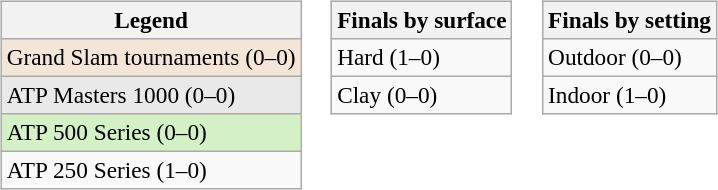<table>
<tr valign=top>
<td><br><table class="wikitable" style=font-size:97%>
<tr>
<th>Legend</th>
</tr>
<tr style=background:#f3e6d7>
<td>Grand Slam tournaments (0–0)</td>
</tr>
<tr style=background:#e9e9e9>
<td>ATP Masters 1000 (0–0)</td>
</tr>
<tr style=background:#d4f1c5>
<td>ATP 500 Series (0–0)</td>
</tr>
<tr>
<td>ATP 250 Series (1–0)</td>
</tr>
</table>
</td>
<td><br><table class="wikitable" style=font-size:97%>
<tr>
<th>Finals by surface</th>
</tr>
<tr>
<td>Hard (1–0)</td>
</tr>
<tr>
<td>Clay (0–0)</td>
</tr>
</table>
</td>
<td><br><table class="wikitable" style=font-size:97%>
<tr>
<th>Finals by setting</th>
</tr>
<tr>
<td>Outdoor (0–0)</td>
</tr>
<tr>
<td>Indoor (1–0)</td>
</tr>
</table>
</td>
</tr>
</table>
